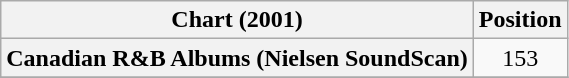<table class="wikitable plainrowheaders" style="text-align:center">
<tr>
<th scope="col">Chart (2001)</th>
<th scope="col">Position</th>
</tr>
<tr>
<th scope="row">Canadian R&B Albums (Nielsen SoundScan)</th>
<td align="center">153</td>
</tr>
<tr>
</tr>
</table>
